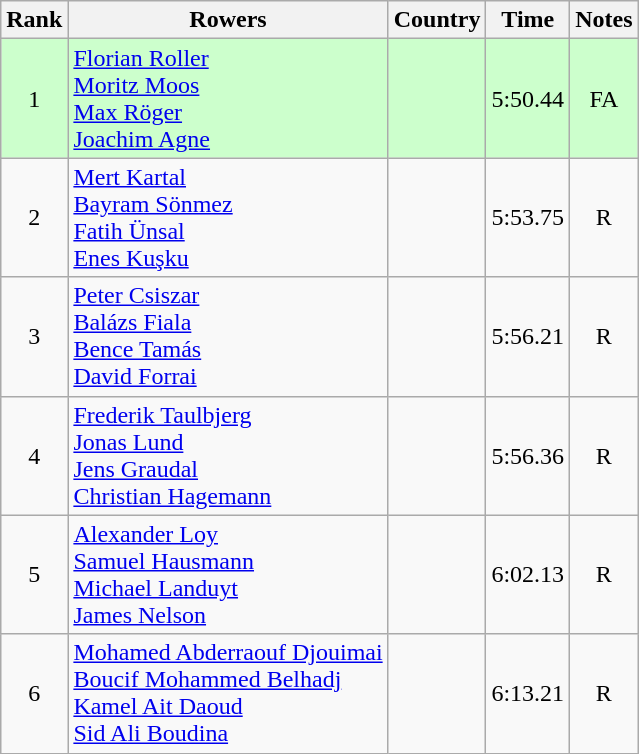<table class="wikitable" style="text-align:center">
<tr>
<th>Rank</th>
<th>Rowers</th>
<th>Country</th>
<th>Time</th>
<th>Notes</th>
</tr>
<tr bgcolor=ccffcc>
<td>1</td>
<td align="left"><a href='#'>Florian Roller</a><br><a href='#'>Moritz Moos</a><br><a href='#'>Max Röger</a><br><a href='#'>Joachim Agne</a></td>
<td align="left"></td>
<td>5:50.44</td>
<td>FA</td>
</tr>
<tr>
<td>2</td>
<td align="left"><a href='#'>Mert Kartal</a><br><a href='#'>Bayram Sönmez</a><br><a href='#'>Fatih Ünsal</a><br><a href='#'>Enes Kuşku</a></td>
<td align="left"></td>
<td>5:53.75</td>
<td>R</td>
</tr>
<tr>
<td>3</td>
<td align="left"><a href='#'>Peter Csiszar</a><br><a href='#'>Balázs Fiala</a><br><a href='#'>Bence Tamás</a><br><a href='#'>David Forrai</a></td>
<td align="left"></td>
<td>5:56.21</td>
<td>R</td>
</tr>
<tr>
<td>4</td>
<td align="left"><a href='#'>Frederik Taulbjerg</a><br><a href='#'>Jonas Lund</a><br><a href='#'>Jens Graudal</a><br><a href='#'>Christian Hagemann</a></td>
<td align="left"></td>
<td>5:56.36</td>
<td>R</td>
</tr>
<tr>
<td>5</td>
<td align="left"><a href='#'>Alexander Loy</a><br><a href='#'>Samuel Hausmann</a><br><a href='#'>Michael Landuyt</a><br><a href='#'>James Nelson</a></td>
<td align="left"></td>
<td>6:02.13</td>
<td>R</td>
</tr>
<tr>
<td>6</td>
<td align="left"><a href='#'>Mohamed Abderraouf Djouimai</a><br><a href='#'>Boucif Mohammed Belhadj</a><br><a href='#'>Kamel Ait Daoud</a><br><a href='#'>Sid Ali Boudina</a></td>
<td align="left"></td>
<td>6:13.21</td>
<td>R</td>
</tr>
</table>
